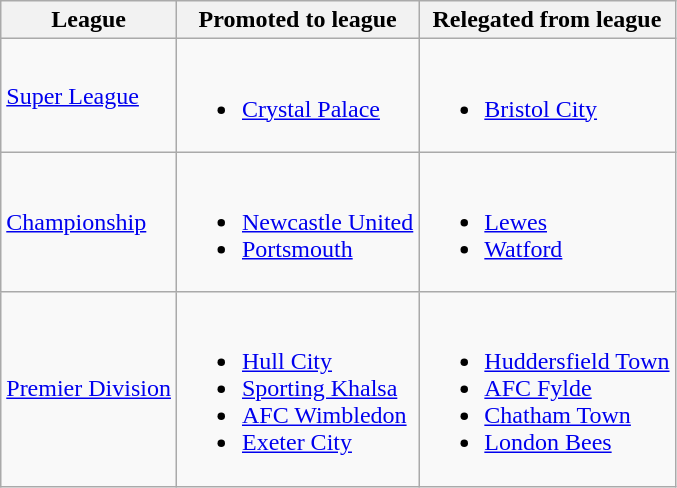<table class="wikitable">
<tr>
<th>League</th>
<th>Promoted to league </th>
<th>Relegated from league </th>
</tr>
<tr>
<td><a href='#'>Super League</a></td>
<td><br><ul><li><a href='#'>Crystal Palace</a> </li></ul></td>
<td><br><ul><li><a href='#'>Bristol City</a> </li></ul></td>
</tr>
<tr>
<td><a href='#'>Championship</a></td>
<td><br><ul><li><a href='#'>Newcastle United</a> </li><li><a href='#'>Portsmouth</a> </li></ul></td>
<td><br><ul><li><a href='#'>Lewes</a> </li><li><a href='#'>Watford</a> </li></ul></td>
</tr>
<tr>
<td><a href='#'>Premier Division</a></td>
<td><br><ul><li><a href='#'>Hull City</a> </li><li><a href='#'>Sporting Khalsa</a> </li><li><a href='#'>AFC Wimbledon</a> </li><li><a href='#'>Exeter City</a> </li></ul></td>
<td><br><ul><li><a href='#'>Huddersfield Town</a> </li><li><a href='#'>AFC Fylde</a> </li><li><a href='#'>Chatham Town</a> </li><li><a href='#'>London Bees</a> </li></ul></td>
</tr>
</table>
